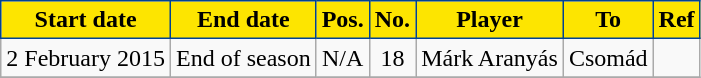<table class="wikitable plainrowheaders sortable">
<tr>
<th style="background-color:#FDE500;color:black;border:1px solid #004292">Start date</th>
<th style="background-color:#FDE500;color:black;border:1px solid #004292">End date</th>
<th style="background-color:#FDE500;color:black;border:1px solid #004292">Pos.</th>
<th style="background-color:#FDE500;color:black;border:1px solid #004292">No.</th>
<th style="background-color:#FDE500;color:black;border:1px solid #004292">Player</th>
<th style="background-color:#FDE500;color:black;border:1px solid #004292">To</th>
<th style="background-color:#FDE500;color:black;border:1px solid #004292">Ref</th>
</tr>
<tr>
<td>2 February 2015</td>
<td style="text-align:center;">End of season</td>
<td style="text-align:center;">N/A</td>
<td style="text-align:center;">18</td>
<td style="text-align:left;"> Márk Aranyás</td>
<td style="text-align:left;">Csomád</td>
<td></td>
</tr>
<tr>
</tr>
</table>
